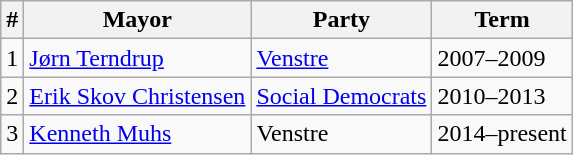<table class="wikitable">
<tr>
<th>#</th>
<th>Mayor</th>
<th>Party</th>
<th>Term</th>
</tr>
<tr>
<td>1</td>
<td><a href='#'>Jørn Terndrup</a></td>
<td> <a href='#'>Venstre</a></td>
<td>2007–2009</td>
</tr>
<tr>
<td>2</td>
<td><a href='#'>Erik Skov Christensen</a></td>
<td> <a href='#'>Social Democrats</a></td>
<td>2010–2013</td>
</tr>
<tr>
<td>3</td>
<td><a href='#'>Kenneth Muhs</a></td>
<td> Venstre</td>
<td>2014–present</td>
</tr>
</table>
